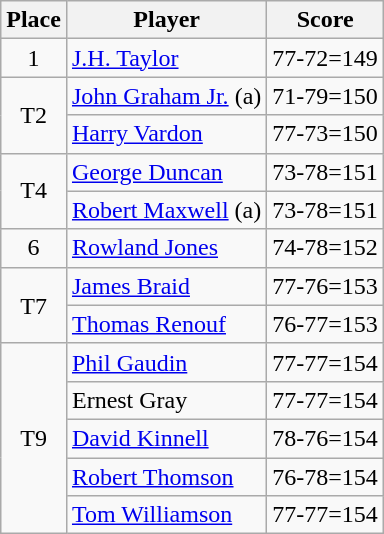<table class="wikitable">
<tr>
<th>Place</th>
<th>Player</th>
<th>Score</th>
</tr>
<tr>
<td align=center>1</td>
<td> <a href='#'>J.H. Taylor</a></td>
<td>77-72=149</td>
</tr>
<tr>
<td rowspan=2 align=center>T2</td>
<td> <a href='#'>John Graham Jr.</a> (a)</td>
<td>71-79=150</td>
</tr>
<tr>
<td> <a href='#'>Harry Vardon</a></td>
<td>77-73=150</td>
</tr>
<tr>
<td rowspan=2 align=center>T4</td>
<td> <a href='#'>George Duncan</a></td>
<td>73-78=151</td>
</tr>
<tr>
<td> <a href='#'>Robert Maxwell</a> (a)</td>
<td>73-78=151</td>
</tr>
<tr>
<td align=center>6</td>
<td> <a href='#'>Rowland Jones</a></td>
<td>74-78=152</td>
</tr>
<tr>
<td rowspan=2 align=center>T7</td>
<td> <a href='#'>James Braid</a></td>
<td>77-76=153</td>
</tr>
<tr>
<td> <a href='#'>Thomas Renouf</a></td>
<td>76-77=153</td>
</tr>
<tr>
<td rowspan=5 align=center>T9</td>
<td> <a href='#'>Phil Gaudin</a></td>
<td>77-77=154</td>
</tr>
<tr>
<td> Ernest Gray</td>
<td>77-77=154</td>
</tr>
<tr>
<td> <a href='#'>David Kinnell</a></td>
<td>78-76=154</td>
</tr>
<tr>
<td> <a href='#'>Robert Thomson</a></td>
<td>76-78=154</td>
</tr>
<tr>
<td> <a href='#'>Tom Williamson</a></td>
<td>77-77=154</td>
</tr>
</table>
